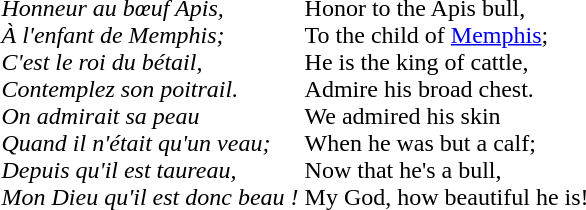<table>
<tr>
<td><em>Honneur au bœuf Apis,</em><br><em>À l'enfant de Memphis;<br>C'est le roi du bétail,</em><br><em>Contemplez son poitrail.</em><br><em>On admirait sa peau</em><br><em>Quand il n'était qu'un veau;</em><br><em>Depuis qu'il est taureau,</em><br><em>Mon Dieu qu'il est donc beau !</em></td>
<td>Honor to the Apis bull,<br>To the child of <a href='#'>Memphis</a>;<br>He is the king of cattle,<br>Admire his broad chest.<br>We admired his skin<br>When he was but a calf;<br>Now that he's a bull,<br>My God, how beautiful he is!</td>
</tr>
</table>
